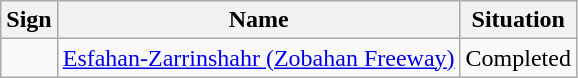<table class="wikitable">
<tr>
<th>Sign</th>
<th>Name</th>
<th>Situation</th>
</tr>
<tr>
<td></td>
<td><a href='#'>Esfahan-Zarrinshahr (Zobahan Freeway)</a></td>
<td>Completed</td>
</tr>
</table>
